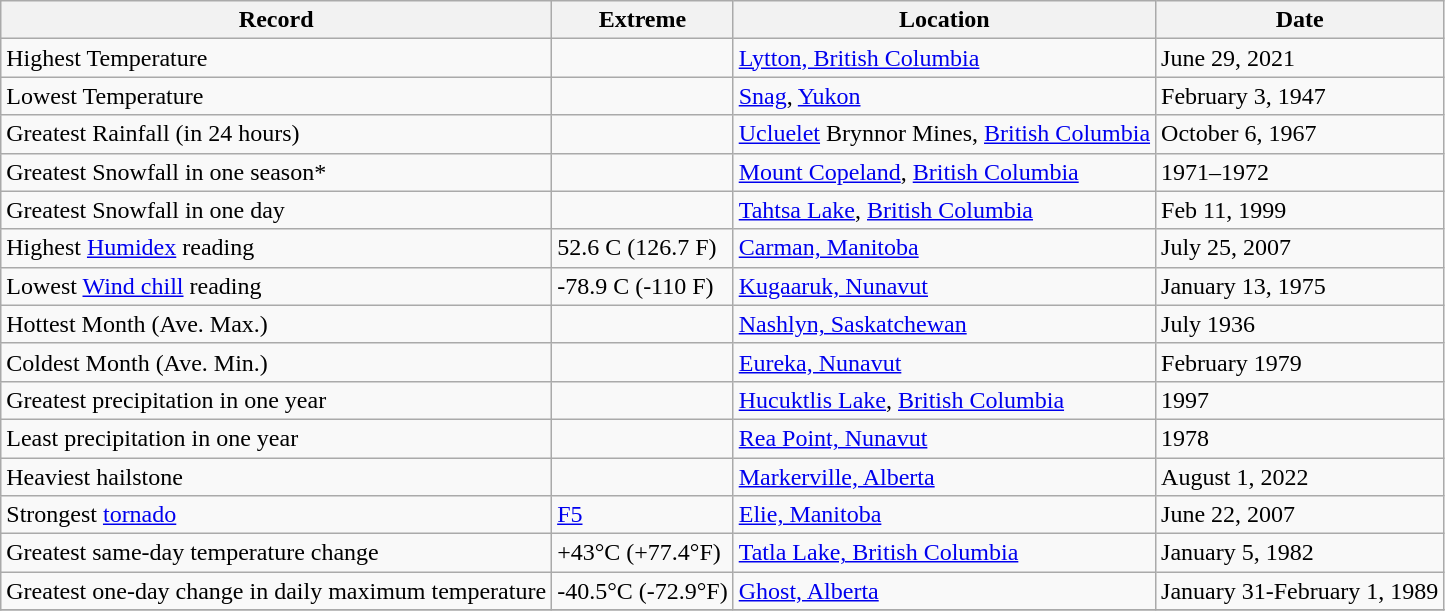<table class="wikitable">
<tr>
<th>Record</th>
<th>Extreme</th>
<th>Location</th>
<th>Date</th>
</tr>
<tr>
<td>Highest Temperature</td>
<td {{convert><a href='#'></a></td>
<td><a href='#'>Lytton, British Columbia</a></td>
<td>June 29, 2021</td>
</tr>
<tr>
<td>Lowest Temperature</td>
<td></td>
<td><a href='#'>Snag</a>, <a href='#'>Yukon</a></td>
<td>February 3, 1947</td>
</tr>
<tr>
<td>Greatest Rainfall (in 24 hours)</td>
<td></td>
<td><a href='#'>Ucluelet</a> Brynnor Mines, <a href='#'>British Columbia</a></td>
<td>October 6, 1967</td>
</tr>
<tr>
<td>Greatest Snowfall in one season*</td>
<td></td>
<td><a href='#'>Mount Copeland</a>, <a href='#'>British Columbia</a></td>
<td>1971–1972</td>
</tr>
<tr>
<td>Greatest Snowfall in one day</td>
<td></td>
<td><a href='#'>Tahtsa Lake</a>, <a href='#'>British Columbia</a></td>
<td>Feb 11, 1999</td>
</tr>
<tr 127.4>
<td>Highest <a href='#'>Humidex</a> reading</td>
<td>52.6 C (126.7 F)</td>
<td><a href='#'>Carman, Manitoba</a></td>
<td>July 25, 2007</td>
</tr>
<tr>
<td>Lowest <a href='#'>Wind chill</a> reading</td>
<td>-78.9 C (-110 F)</td>
<td><a href='#'>Kugaaruk, Nunavut</a></td>
<td>January 13, 1975</td>
</tr>
<tr>
<td>Hottest Month (Ave. Max.)</td>
<td></td>
<td><a href='#'>Nashlyn, Saskatchewan</a></td>
<td>July 1936</td>
</tr>
<tr>
<td>Coldest Month (Ave. Min.)</td>
<td></td>
<td><a href='#'>Eureka, Nunavut</a></td>
<td>February 1979</td>
</tr>
<tr>
<td>Greatest precipitation in one year</td>
<td></td>
<td><a href='#'>Hucuktlis Lake</a>, <a href='#'>British Columbia</a></td>
<td>1997</td>
</tr>
<tr>
<td>Least precipitation in one year</td>
<td></td>
<td><a href='#'>Rea Point, Nunavut</a></td>
<td>1978</td>
</tr>
<tr>
<td>Heaviest hailstone</td>
<td></td>
<td><a href='#'>Markerville, Alberta</a></td>
<td>August 1, 2022</td>
</tr>
<tr>
<td>Strongest <a href='#'>tornado</a></td>
<td><a href='#'>F5</a> </td>
<td><a href='#'>Elie, Manitoba</a></td>
<td>June 22, 2007</td>
</tr>
<tr>
<td>Greatest same-day temperature change</td>
<td>+43°C (+77.4°F)</td>
<td><a href='#'>Tatla Lake, British Columbia</a></td>
<td>January 5, 1982</td>
</tr>
<tr>
<td>Greatest one-day change in daily maximum temperature</td>
<td>-40.5°C (-72.9°F)</td>
<td><a href='#'>Ghost, Alberta</a></td>
<td>January 31-February 1, 1989</td>
</tr>
<tr>
</tr>
</table>
